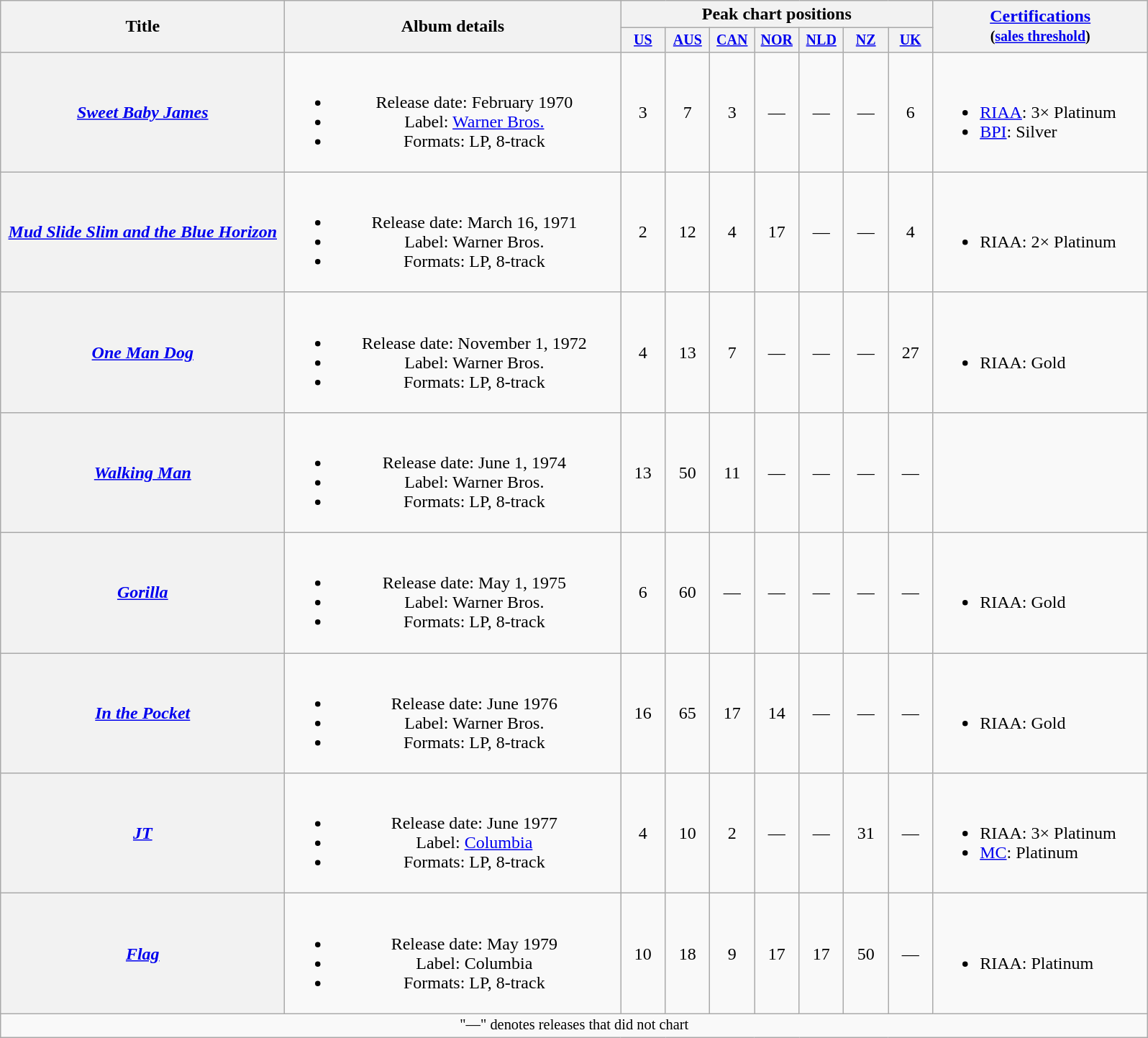<table class="wikitable plainrowheaders" style="text-align:center;">
<tr>
<th rowspan="2" style="width:16em;">Title</th>
<th rowspan="2" style="width:19em;">Album details</th>
<th colspan="7">Peak chart positions</th>
<th rowspan="2" style="width:12em;"><a href='#'>Certifications</a><br><small>(<a href='#'>sales threshold</a>)</small></th>
</tr>
<tr style="font-size:smaller;">
<th width="35"><a href='#'>US</a><br></th>
<th width="35"><a href='#'>AUS</a><br></th>
<th width="35"><a href='#'>CAN</a><br></th>
<th width="35"><a href='#'>NOR</a><br></th>
<th width="35"><a href='#'>NLD</a><br></th>
<th width="35"><a href='#'>NZ</a><br></th>
<th width="35"><a href='#'>UK</a><br></th>
</tr>
<tr>
<th scope="row"><em><a href='#'>Sweet Baby James</a></em></th>
<td><br><ul><li>Release date: February 1970</li><li>Label: <a href='#'>Warner Bros.</a></li><li>Formats: LP, 8-track</li></ul></td>
<td>3</td>
<td>7</td>
<td>3</td>
<td>—</td>
<td>—</td>
<td>—</td>
<td>6</td>
<td align="left"><br><ul><li><a href='#'>RIAA</a>: 3× Platinum</li><li><a href='#'>BPI</a>: Silver</li></ul></td>
</tr>
<tr>
<th scope="row"><em><a href='#'>Mud Slide Slim and the Blue Horizon</a></em></th>
<td><br><ul><li>Release date: March 16, 1971</li><li>Label: Warner Bros.</li><li>Formats: LP, 8-track</li></ul></td>
<td>2</td>
<td>12</td>
<td>4</td>
<td>17</td>
<td>—</td>
<td>—</td>
<td>4</td>
<td align="left"><br><ul><li>RIAA: 2× Platinum</li></ul></td>
</tr>
<tr>
<th scope="row"><em><a href='#'>One Man Dog</a></em></th>
<td><br><ul><li>Release date: November 1, 1972</li><li>Label: Warner Bros.</li><li>Formats: LP, 8-track</li></ul></td>
<td>4</td>
<td>13</td>
<td>7</td>
<td>—</td>
<td>—</td>
<td>—</td>
<td>27</td>
<td align="left"><br><ul><li>RIAA: Gold</li></ul></td>
</tr>
<tr>
<th scope="row"><em><a href='#'>Walking Man</a></em></th>
<td><br><ul><li>Release date: June 1, 1974</li><li>Label: Warner Bros.</li><li>Formats: LP, 8-track</li></ul></td>
<td>13</td>
<td>50</td>
<td>11</td>
<td>—</td>
<td>—</td>
<td>—</td>
<td>—</td>
<td></td>
</tr>
<tr>
<th scope="row"><em><a href='#'>Gorilla</a></em></th>
<td><br><ul><li>Release date: May 1, 1975</li><li>Label: Warner Bros.</li><li>Formats: LP, 8-track</li></ul></td>
<td>6</td>
<td>60</td>
<td>—</td>
<td>—</td>
<td>—</td>
<td>—</td>
<td>—</td>
<td align="left"><br><ul><li>RIAA: Gold</li></ul></td>
</tr>
<tr>
<th scope="row"><em><a href='#'>In the Pocket</a></em></th>
<td><br><ul><li>Release date: June 1976</li><li>Label: Warner Bros.</li><li>Formats: LP, 8-track</li></ul></td>
<td>16</td>
<td>65</td>
<td>17</td>
<td>14</td>
<td>—</td>
<td>—</td>
<td>—</td>
<td align="left"><br><ul><li>RIAA: Gold</li></ul></td>
</tr>
<tr>
<th scope="row"><em><a href='#'>JT</a></em></th>
<td><br><ul><li>Release date: June 1977</li><li>Label: <a href='#'>Columbia</a></li><li>Formats: LP, 8-track</li></ul></td>
<td>4</td>
<td>10</td>
<td>2</td>
<td>—</td>
<td>—</td>
<td>31</td>
<td>—</td>
<td align="left"><br><ul><li>RIAA: 3× Platinum</li><li><a href='#'>MC</a>: Platinum</li></ul></td>
</tr>
<tr>
<th scope="row"><em><a href='#'>Flag</a></em></th>
<td><br><ul><li>Release date: May 1979</li><li>Label: Columbia</li><li>Formats: LP, 8-track</li></ul></td>
<td>10</td>
<td>18</td>
<td>9</td>
<td>17</td>
<td>17</td>
<td>50</td>
<td>—</td>
<td align="left"><br><ul><li>RIAA: Platinum</li></ul></td>
</tr>
<tr>
<td colspan="11" style="font-size:85%">"—" denotes releases that did not chart</td>
</tr>
</table>
